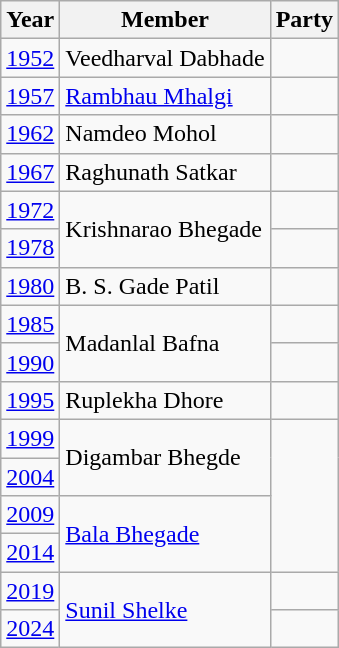<table class="wikitable">
<tr>
<th>Year</th>
<th>Member</th>
<th colspan="2">Party</th>
</tr>
<tr>
<td><a href='#'>1952</a></td>
<td>Veedharval Dabhade</td>
<td></td>
</tr>
<tr>
<td><a href='#'>1957</a></td>
<td><a href='#'>Rambhau Mhalgi</a></td>
<td></td>
</tr>
<tr>
<td><a href='#'>1962</a></td>
<td>Namdeo Mohol</td>
<td></td>
</tr>
<tr>
<td><a href='#'>1967</a></td>
<td>Raghunath Satkar</td>
</tr>
<tr>
<td><a href='#'>1972</a></td>
<td rowspan="2">Krishnarao Bhegade</td>
<td></td>
</tr>
<tr>
<td><a href='#'>1978</a></td>
<td></td>
</tr>
<tr>
<td><a href='#'>1980</a></td>
<td>B. S. Gade Patil</td>
<td></td>
</tr>
<tr>
<td><a href='#'>1985</a></td>
<td rowspan="2">Madanlal Bafna</td>
<td></td>
</tr>
<tr>
<td><a href='#'>1990</a></td>
</tr>
<tr>
<td><a href='#'>1995</a></td>
<td>Ruplekha Dhore</td>
<td></td>
</tr>
<tr>
<td><a href='#'>1999</a></td>
<td rowspan="2">Digambar Bhegde</td>
</tr>
<tr>
<td><a href='#'>2004</a></td>
</tr>
<tr>
<td><a href='#'>2009</a></td>
<td rowspan="2"><a href='#'>Bala Bhegade</a></td>
</tr>
<tr>
<td><a href='#'>2014</a></td>
</tr>
<tr>
<td><a href='#'>2019</a></td>
<td Rowspan=2><a href='#'>Sunil Shelke</a></td>
<td></td>
</tr>
<tr>
<td><a href='#'>2024</a></td>
</tr>
</table>
